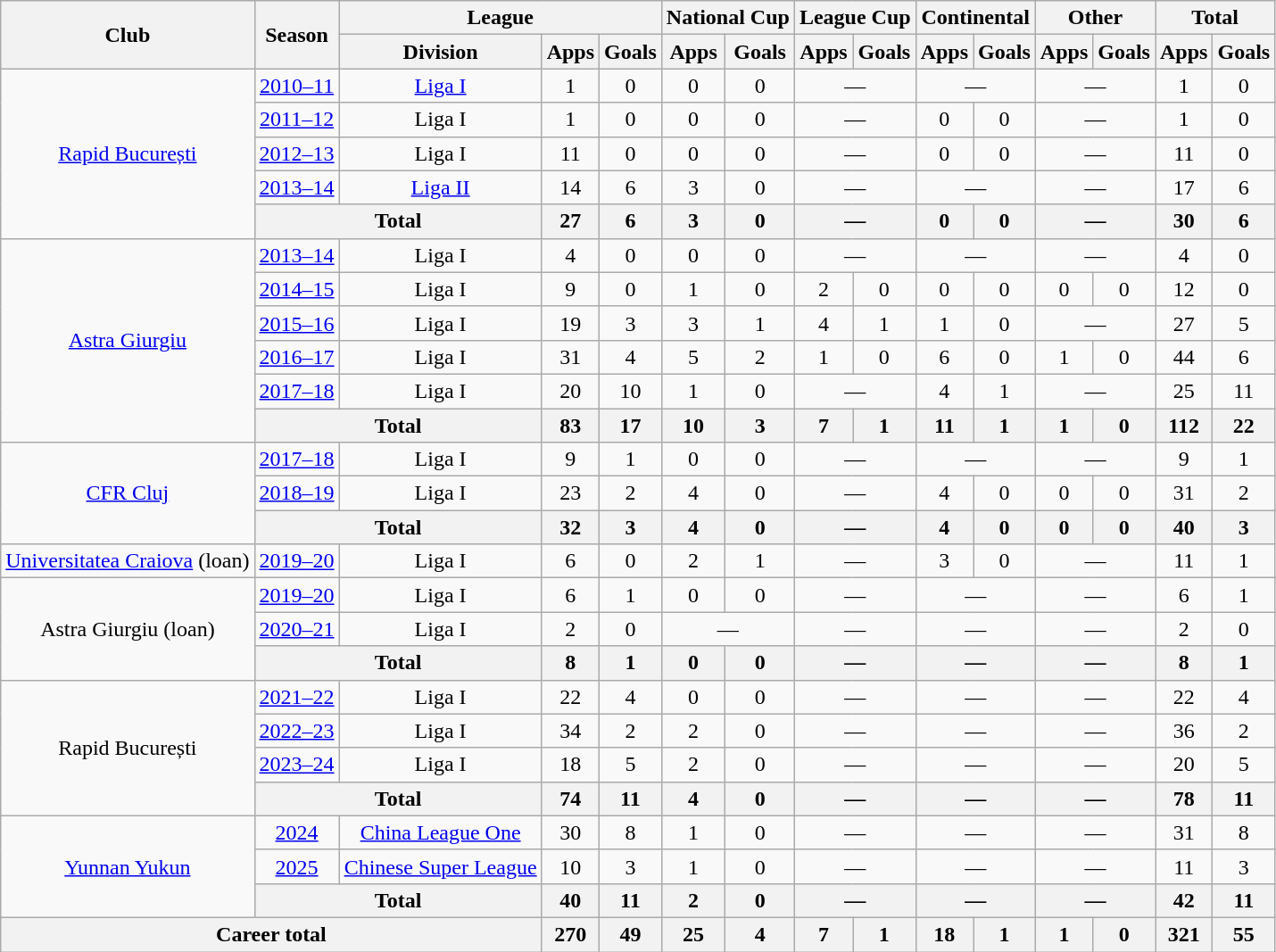<table class="wikitable" style="text-align:center">
<tr>
<th rowspan="2">Club</th>
<th rowspan="2">Season</th>
<th colspan="3">League</th>
<th colspan="2">National Cup</th>
<th colspan="2">League Cup</th>
<th colspan="2">Continental</th>
<th colspan="2">Other</th>
<th colspan="3">Total</th>
</tr>
<tr>
<th>Division</th>
<th>Apps</th>
<th>Goals</th>
<th>Apps</th>
<th>Goals</th>
<th>Apps</th>
<th>Goals</th>
<th>Apps</th>
<th>Goals</th>
<th>Apps</th>
<th>Goals</th>
<th>Apps</th>
<th>Goals</th>
</tr>
<tr>
<td rowspan="5"><a href='#'>Rapid București</a></td>
<td><a href='#'>2010–11</a></td>
<td><a href='#'>Liga I</a></td>
<td>1</td>
<td>0</td>
<td>0</td>
<td>0</td>
<td colspan="2">—</td>
<td colspan="2">—</td>
<td colspan="2">—</td>
<td>1</td>
<td>0</td>
</tr>
<tr>
<td><a href='#'>2011–12</a></td>
<td>Liga I</td>
<td>1</td>
<td>0</td>
<td>0</td>
<td>0</td>
<td colspan="2">—</td>
<td>0</td>
<td>0</td>
<td colspan="2">—</td>
<td>1</td>
<td>0</td>
</tr>
<tr>
<td><a href='#'>2012–13</a></td>
<td>Liga I</td>
<td>11</td>
<td>0</td>
<td>0</td>
<td>0</td>
<td colspan="2">—</td>
<td>0</td>
<td>0</td>
<td colspan="2">—</td>
<td>11</td>
<td>0</td>
</tr>
<tr>
<td><a href='#'>2013–14</a></td>
<td><a href='#'>Liga II</a></td>
<td>14</td>
<td>6</td>
<td>3</td>
<td>0</td>
<td colspan="2">—</td>
<td colspan="2">—</td>
<td colspan="2">—</td>
<td>17</td>
<td>6</td>
</tr>
<tr>
<th colspan="2">Total</th>
<th>27</th>
<th>6</th>
<th>3</th>
<th>0</th>
<th colspan="2">—</th>
<th>0</th>
<th>0</th>
<th colspan="2">—</th>
<th>30</th>
<th>6</th>
</tr>
<tr>
<td rowspan="6"><a href='#'>Astra Giurgiu</a></td>
<td><a href='#'>2013–14</a></td>
<td>Liga I</td>
<td>4</td>
<td>0</td>
<td>0</td>
<td>0</td>
<td colspan="2">—</td>
<td colspan="2">—</td>
<td colspan="2">—</td>
<td>4</td>
<td>0</td>
</tr>
<tr>
<td><a href='#'>2014–15</a></td>
<td>Liga I</td>
<td>9</td>
<td>0</td>
<td>1</td>
<td>0</td>
<td>2</td>
<td>0</td>
<td>0</td>
<td>0</td>
<td>0</td>
<td>0</td>
<td>12</td>
<td>0</td>
</tr>
<tr>
<td><a href='#'>2015–16</a></td>
<td>Liga I</td>
<td>19</td>
<td>3</td>
<td>3</td>
<td>1</td>
<td>4</td>
<td>1</td>
<td>1</td>
<td>0</td>
<td colspan="2">—</td>
<td>27</td>
<td>5</td>
</tr>
<tr>
<td><a href='#'>2016–17</a></td>
<td>Liga I</td>
<td>31</td>
<td>4</td>
<td>5</td>
<td>2</td>
<td>1</td>
<td>0</td>
<td>6</td>
<td>0</td>
<td>1</td>
<td>0</td>
<td>44</td>
<td>6</td>
</tr>
<tr>
<td><a href='#'>2017–18</a></td>
<td>Liga I</td>
<td>20</td>
<td>10</td>
<td>1</td>
<td>0</td>
<td colspan="2">—</td>
<td>4</td>
<td>1</td>
<td colspan="2">—</td>
<td>25</td>
<td>11</td>
</tr>
<tr>
<th colspan="2">Total</th>
<th>83</th>
<th>17</th>
<th>10</th>
<th>3</th>
<th>7</th>
<th>1</th>
<th>11</th>
<th>1</th>
<th>1</th>
<th>0</th>
<th>112</th>
<th>22</th>
</tr>
<tr>
<td rowspan="3"><a href='#'>CFR Cluj</a></td>
<td><a href='#'>2017–18</a></td>
<td>Liga I</td>
<td>9</td>
<td>1</td>
<td>0</td>
<td>0</td>
<td colspan="2">—</td>
<td colspan="2">—</td>
<td colspan="2">—</td>
<td>9</td>
<td>1</td>
</tr>
<tr>
<td><a href='#'>2018–19</a></td>
<td>Liga I</td>
<td>23</td>
<td>2</td>
<td>4</td>
<td>0</td>
<td colspan="2">—</td>
<td>4</td>
<td>0</td>
<td>0</td>
<td>0</td>
<td>31</td>
<td>2</td>
</tr>
<tr>
<th colspan="2">Total</th>
<th>32</th>
<th>3</th>
<th>4</th>
<th>0</th>
<th colspan="2">—</th>
<th>4</th>
<th>0</th>
<th>0</th>
<th>0</th>
<th>40</th>
<th>3</th>
</tr>
<tr>
<td><a href='#'>Universitatea Craiova</a> (loan)</td>
<td><a href='#'>2019–20</a></td>
<td>Liga I</td>
<td>6</td>
<td>0</td>
<td>2</td>
<td>1</td>
<td colspan="2">—</td>
<td>3</td>
<td>0</td>
<td colspan="2">—</td>
<td>11</td>
<td>1</td>
</tr>
<tr>
<td rowspan="3">Astra Giurgiu (loan)</td>
<td><a href='#'>2019–20</a></td>
<td>Liga I</td>
<td>6</td>
<td>1</td>
<td>0</td>
<td>0</td>
<td colspan="2">—</td>
<td colspan="2">—</td>
<td colspan="2">—</td>
<td>6</td>
<td>1</td>
</tr>
<tr>
<td><a href='#'>2020–21</a></td>
<td>Liga I</td>
<td>2</td>
<td>0</td>
<td colspan="2">—</td>
<td colspan="2">—</td>
<td colspan="2">—</td>
<td colspan="2">—</td>
<td>2</td>
<td>0</td>
</tr>
<tr>
<th colspan="2">Total</th>
<th>8</th>
<th>1</th>
<th>0</th>
<th>0</th>
<th colspan="2">—</th>
<th colspan="2">—</th>
<th colspan="2">—</th>
<th>8</th>
<th>1</th>
</tr>
<tr>
<td rowspan="4">Rapid București</td>
<td><a href='#'>2021–22</a></td>
<td>Liga I</td>
<td>22</td>
<td>4</td>
<td>0</td>
<td>0</td>
<td colspan="2">—</td>
<td colspan="2">—</td>
<td colspan="2">—</td>
<td>22</td>
<td>4</td>
</tr>
<tr>
<td><a href='#'>2022–23</a></td>
<td>Liga I</td>
<td>34</td>
<td>2</td>
<td>2</td>
<td>0</td>
<td colspan="2">—</td>
<td colspan="2">—</td>
<td colspan="2">—</td>
<td>36</td>
<td>2</td>
</tr>
<tr>
<td><a href='#'>2023–24</a></td>
<td>Liga I</td>
<td>18</td>
<td>5</td>
<td>2</td>
<td>0</td>
<td colspan="2">—</td>
<td colspan="2">—</td>
<td colspan="2">—</td>
<td>20</td>
<td>5</td>
</tr>
<tr>
<th colspan="2">Total</th>
<th>74</th>
<th>11</th>
<th>4</th>
<th>0</th>
<th colspan="2">—</th>
<th colspan="2">—</th>
<th colspan="2">—</th>
<th>78</th>
<th>11</th>
</tr>
<tr>
<td rowspan="3"><a href='#'>Yunnan Yukun</a></td>
<td><a href='#'>2024</a></td>
<td><a href='#'>China League One</a></td>
<td>30</td>
<td>8</td>
<td>1</td>
<td>0</td>
<td colspan="2">—</td>
<td colspan="2">—</td>
<td colspan="2">—</td>
<td>31</td>
<td>8</td>
</tr>
<tr>
<td><a href='#'>2025</a></td>
<td><a href='#'>Chinese Super League</a></td>
<td>10</td>
<td>3</td>
<td>1</td>
<td>0</td>
<td colspan="2">—</td>
<td colspan="2">—</td>
<td colspan="2">—</td>
<td>11</td>
<td>3</td>
</tr>
<tr>
<th colspan="2">Total</th>
<th>40</th>
<th>11</th>
<th>2</th>
<th>0</th>
<th colspan="2">—</th>
<th colspan="2">—</th>
<th colspan="2">—</th>
<th>42</th>
<th>11</th>
</tr>
<tr>
<th colspan="3">Career total</th>
<th>270</th>
<th>49</th>
<th>25</th>
<th>4</th>
<th>7</th>
<th>1</th>
<th>18</th>
<th>1</th>
<th>1</th>
<th>0</th>
<th>321</th>
<th>55</th>
</tr>
</table>
